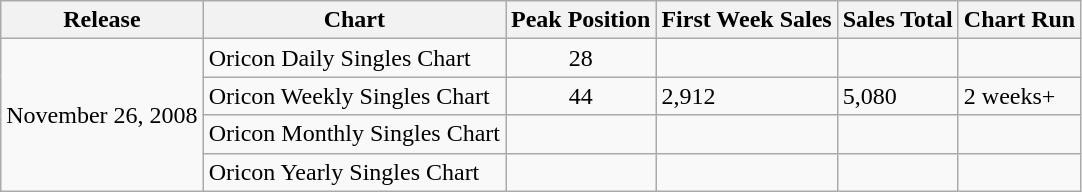<table class="wikitable">
<tr>
<th>Release</th>
<th>Chart</th>
<th>Peak Position</th>
<th>First Week Sales</th>
<th>Sales Total</th>
<th>Chart Run</th>
</tr>
<tr>
<td rowspan="4">November 26, 2008</td>
<td>Oricon Daily Singles Chart</td>
<td align="center">28</td>
<td></td>
<td></td>
<td></td>
</tr>
<tr>
<td>Oricon Weekly Singles Chart</td>
<td align="center">44</td>
<td>2,912</td>
<td>5,080</td>
<td>2 weeks+</td>
</tr>
<tr>
<td>Oricon Monthly Singles Chart</td>
<td align="center"></td>
<td></td>
<td></td>
<td></td>
</tr>
<tr>
<td>Oricon Yearly Singles Chart</td>
<td align="center"></td>
<td></td>
<td></td>
<td></td>
</tr>
</table>
